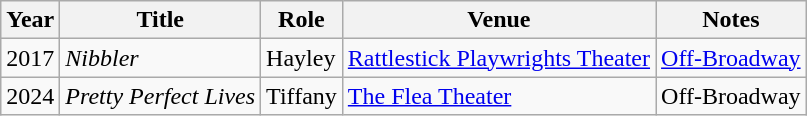<table class="wikitable">
<tr>
<th>Year</th>
<th>Title</th>
<th>Role</th>
<th>Venue</th>
<th>Notes</th>
</tr>
<tr>
<td>2017</td>
<td><em>Nibbler</em></td>
<td>Hayley</td>
<td><a href='#'>Rattlestick Playwrights Theater</a></td>
<td><a href='#'>Off-Broadway</a></td>
</tr>
<tr>
<td>2024</td>
<td><em>Pretty Perfect Lives</em></td>
<td>Tiffany</td>
<td><a href='#'>The Flea Theater</a></td>
<td>Off-Broadway</td>
</tr>
</table>
